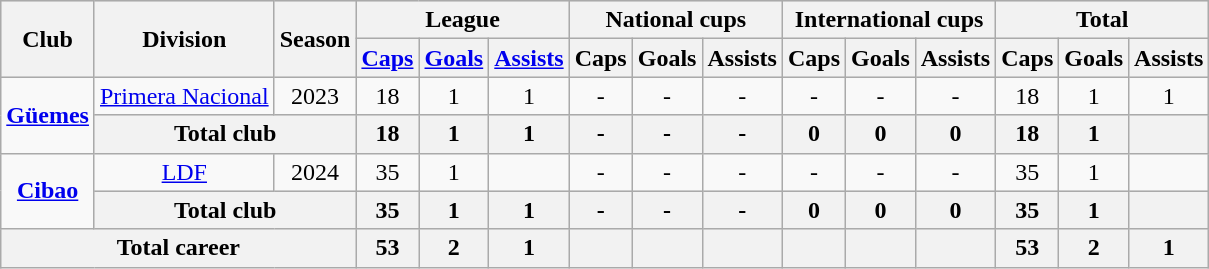<table class="wikitable center" style="text-align:center">
<tr style="background:#ddd;">
<th rowspan="2">Club</th>
<th rowspan="2">Division</th>
<th rowspan="2">Season</th>
<th colspan="3">League</th>
<th colspan="3">National cups</th>
<th colspan="3">International cups</th>
<th colspan="3">Total</th>
</tr>
<tr style="background:#ddd;">
<th width=30px><a href='#'>Caps</a></th>
<th width=30px><a href='#'>Goals</a></th>
<th width=30px><a href='#'>Assists</a></th>
<th width=30px>Caps</th>
<th width=30px>Goals</th>
<th width=30px>Assists</th>
<th width=30px>Caps</th>
<th width=30px>Goals</th>
<th width=30px>Assists</th>
<th width=30px>Caps</th>
<th width=30px>Goals</th>
<th width=30px>Assists</th>
</tr>
<tr style="text-align: center;">
<td rowspan="2"><strong><a href='#'>Güemes</a></strong><br><small></small></td>
<td rowspan="1"><a href='#'>Primera Nacional</a></td>
<td>2023</td>
<td>18</td>
<td>1</td>
<td>1</td>
<td>-</td>
<td>-</td>
<td>-</td>
<td>-</td>
<td>-</td>
<td>-</td>
<td>18</td>
<td>1</td>
<td>1</td>
</tr>
<tr style="text-align:center; background:#ddd; color:#000;">
<th colspan="2"><strong>Total club</strong></th>
<th>18</th>
<th>1</th>
<th>1</th>
<th>-</th>
<th>-</th>
<th>-</th>
<th>0</th>
<th>0</th>
<th>0</th>
<th>18</th>
<th>1</th>
<th></th>
</tr>
<tr>
<td rowspan="2"><strong><a href='#'>Cibao</a></strong><br><small></small></td>
<td rowspan="1"><a href='#'>LDF</a></td>
<td>2024</td>
<td>35</td>
<td>1</td>
<td></td>
<td>-</td>
<td>-</td>
<td>-</td>
<td>-</td>
<td>-</td>
<td>-</td>
<td>35</td>
<td>1</td>
<td></td>
</tr>
<tr style="text-align:center; background:#ddd; color:#000;">
<th colspan="2"><strong>Total club</strong></th>
<th>35</th>
<th>1</th>
<th>1</th>
<th>-</th>
<th>-</th>
<th>-</th>
<th>0</th>
<th>0</th>
<th>0</th>
<th>35</th>
<th>1</th>
<th></th>
</tr>
<tr>
<th colspan="3">Total career</th>
<th>53</th>
<th>2</th>
<th>1</th>
<th></th>
<th></th>
<th></th>
<th></th>
<th></th>
<th></th>
<th>53</th>
<th>2</th>
<th>1</th>
</tr>
</table>
